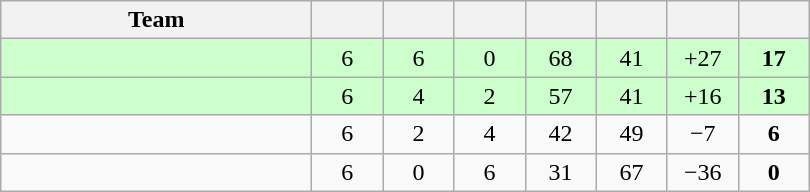<table class=wikitable style="text-align:center">
<tr>
<th width=200>Team</th>
<th width=40></th>
<th width=40></th>
<th width=40></th>
<th width=40></th>
<th width=40></th>
<th width=40></th>
<th width=40></th>
</tr>
<tr bgcolor=ccffcc>
<td align=left></td>
<td>6</td>
<td>6</td>
<td>0</td>
<td>68</td>
<td>41</td>
<td>+27</td>
<td><strong>17</strong></td>
</tr>
<tr bgcolor=ccffcc>
<td align=left></td>
<td>6</td>
<td>4</td>
<td>2</td>
<td>57</td>
<td>41</td>
<td>+16</td>
<td><strong>13</strong></td>
</tr>
<tr>
<td align=left></td>
<td>6</td>
<td>2</td>
<td>4</td>
<td>42</td>
<td>49</td>
<td>−7</td>
<td><strong>6</strong></td>
</tr>
<tr>
<td align=left></td>
<td>6</td>
<td>0</td>
<td>6</td>
<td>31</td>
<td>67</td>
<td>−36</td>
<td><strong>0</strong></td>
</tr>
</table>
